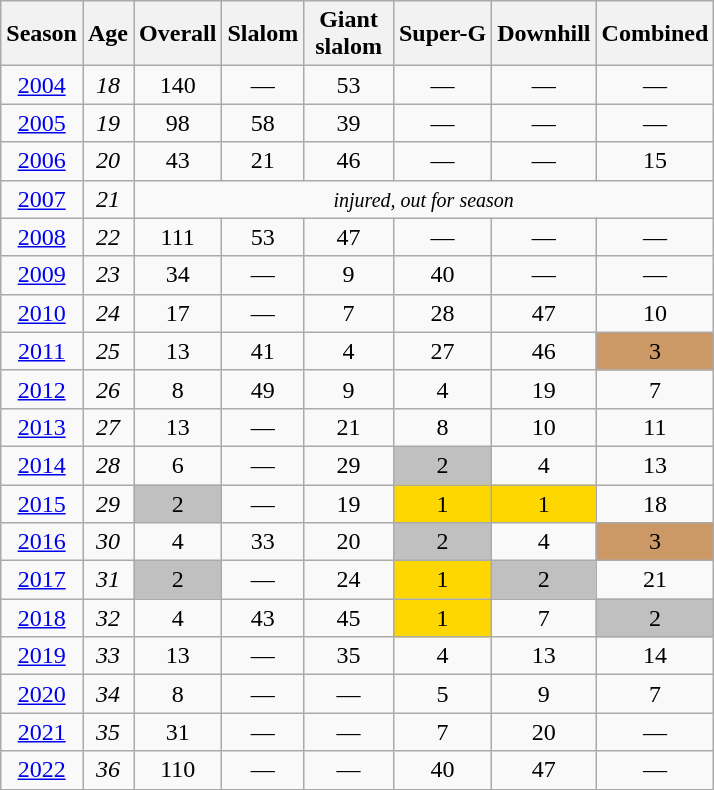<table class=wikitable style="text-align:center">
<tr>
<th>Season</th>
<th>Age</th>
<th>Overall</th>
<th>Slalom</th>
<th>Giant<br> slalom </th>
<th>Super-G</th>
<th>Downhill</th>
<th>Combined</th>
</tr>
<tr>
<td><a href='#'>2004</a></td>
<td><em>18</em></td>
<td>140</td>
<td>—</td>
<td>53</td>
<td>—</td>
<td>—</td>
<td>—</td>
</tr>
<tr>
<td><a href='#'>2005</a></td>
<td><em>19</em></td>
<td>98</td>
<td>58</td>
<td>39</td>
<td>—</td>
<td>—</td>
<td>—</td>
</tr>
<tr>
<td><a href='#'>2006</a></td>
<td><em>20</em></td>
<td>43</td>
<td>21</td>
<td>46</td>
<td>—</td>
<td>—</td>
<td>15</td>
</tr>
<tr>
<td><a href='#'>2007</a></td>
<td><em>21</em></td>
<td colspan=6><small><em>injured, out for season</em></small></td>
</tr>
<tr>
<td><a href='#'>2008</a></td>
<td><em>22</em></td>
<td>111</td>
<td>53</td>
<td>47</td>
<td>—</td>
<td>—</td>
<td>—</td>
</tr>
<tr>
<td><a href='#'>2009</a></td>
<td><em>23</em></td>
<td>34</td>
<td>—</td>
<td>9</td>
<td>40</td>
<td>—</td>
<td>—</td>
</tr>
<tr>
<td><a href='#'>2010</a></td>
<td><em>24</em></td>
<td>17</td>
<td>—</td>
<td>7</td>
<td>28</td>
<td>47</td>
<td>10</td>
</tr>
<tr>
<td><a href='#'>2011</a></td>
<td><em>25</em></td>
<td>13</td>
<td>41</td>
<td>4</td>
<td>27</td>
<td>46</td>
<td bgcolor="cc9966">3</td>
</tr>
<tr>
<td><a href='#'>2012</a></td>
<td><em>26</em></td>
<td>8</td>
<td>49</td>
<td>9</td>
<td>4</td>
<td>19</td>
<td>7</td>
</tr>
<tr>
<td><a href='#'>2013</a></td>
<td><em>27</em></td>
<td>13</td>
<td>—</td>
<td>21</td>
<td>8</td>
<td>10</td>
<td>11</td>
</tr>
<tr>
<td><a href='#'>2014</a></td>
<td><em>28</em></td>
<td>6</td>
<td>—</td>
<td>29</td>
<td bgcolor="silver">2</td>
<td>4</td>
<td>13</td>
</tr>
<tr>
<td><a href='#'>2015</a></td>
<td><em>29</em></td>
<td bgcolor="silver">2</td>
<td>—</td>
<td>19</td>
<td bgcolor="gold">1</td>
<td bgcolor="gold">1</td>
<td>18</td>
</tr>
<tr>
<td><a href='#'>2016</a></td>
<td><em>30</em></td>
<td>4</td>
<td>33</td>
<td>20</td>
<td bgcolor="silver">2</td>
<td>4</td>
<td bgcolor="cc9966">3</td>
</tr>
<tr>
<td><a href='#'>2017</a></td>
<td><em>31</em></td>
<td bgcolor="silver">2</td>
<td>—</td>
<td>24</td>
<td bgcolor="gold">1</td>
<td bgcolor="silver">2</td>
<td>21</td>
</tr>
<tr>
<td><a href='#'>2018</a></td>
<td><em>32</em></td>
<td>4</td>
<td>43</td>
<td>45</td>
<td bgcolor="gold">1</td>
<td>7</td>
<td bgcolor="silver">2</td>
</tr>
<tr>
<td><a href='#'>2019</a></td>
<td><em>33</em></td>
<td>13</td>
<td>—</td>
<td>35</td>
<td>4</td>
<td>13</td>
<td>14</td>
</tr>
<tr>
<td><a href='#'>2020</a></td>
<td><em>34</em></td>
<td>8</td>
<td>—</td>
<td>—</td>
<td>5</td>
<td>9</td>
<td>7</td>
</tr>
<tr>
<td><a href='#'>2021</a></td>
<td><em>35</em></td>
<td>31</td>
<td>—</td>
<td>—</td>
<td>7</td>
<td>20</td>
<td>—</td>
</tr>
<tr>
<td><a href='#'>2022</a></td>
<td><em>36</em></td>
<td>110</td>
<td>—</td>
<td>—</td>
<td>40</td>
<td>47</td>
<td>—</td>
</tr>
</table>
